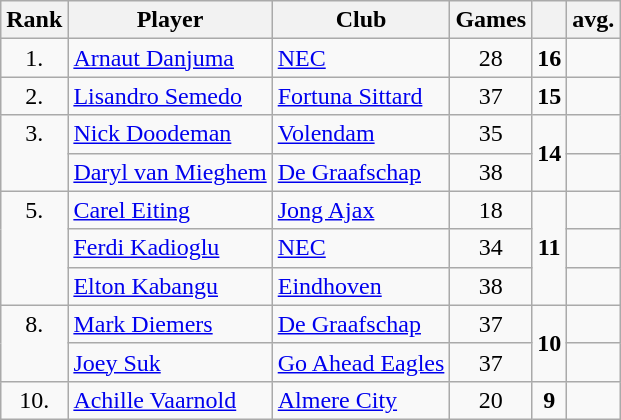<table class="wikitable" style="text-align:center;">
<tr>
<th>Rank</th>
<th>Player</th>
<th>Club</th>
<th>Games</th>
<th></th>
<th>avg.</th>
</tr>
<tr>
<td style="vertical-align:top;">1.</td>
<td style="text-align:left;"> <a href='#'>Arnaut Danjuma</a></td>
<td style="text-align:left;"><a href='#'>NEC</a></td>
<td>28</td>
<td><strong>16</strong></td>
<td></td>
</tr>
<tr>
<td style="vertical-align:top;">2.</td>
<td style="text-align:left;"> <a href='#'>Lisandro Semedo</a></td>
<td style="text-align:left;"><a href='#'>Fortuna Sittard</a></td>
<td>37</td>
<td><strong>15</strong></td>
<td></td>
</tr>
<tr>
<td rowspan="2" style="vertical-align:top;">3.</td>
<td style="text-align:left;"> <a href='#'>Nick Doodeman</a></td>
<td style="text-align:left;"><a href='#'>Volendam</a></td>
<td>35</td>
<td rowspan="2"><strong>14</strong></td>
<td></td>
</tr>
<tr>
<td style="text-align:left;"> <a href='#'>Daryl van Mieghem</a></td>
<td style="text-align:left;"><a href='#'>De Graafschap</a></td>
<td>38</td>
<td></td>
</tr>
<tr>
<td rowspan="3" style="vertical-align:top;">5.</td>
<td style="text-align:left;"> <a href='#'>Carel Eiting</a></td>
<td style="text-align:left;"><a href='#'>Jong Ajax</a></td>
<td>18</td>
<td rowspan="3"><strong>11</strong></td>
<td></td>
</tr>
<tr>
<td style="text-align:left;"> <a href='#'>Ferdi Kadioglu</a></td>
<td style="text-align:left;"><a href='#'>NEC</a></td>
<td>34</td>
<td></td>
</tr>
<tr>
<td style="text-align:left;"> <a href='#'>Elton Kabangu</a></td>
<td style="text-align:left;"><a href='#'>Eindhoven</a></td>
<td>38</td>
<td></td>
</tr>
<tr>
<td rowspan="2" style="vertical-align:top;">8.</td>
<td style="text-align:left;"> <a href='#'>Mark Diemers</a></td>
<td style="text-align:left;"><a href='#'>De Graafschap</a></td>
<td>37</td>
<td rowspan="2"><strong>10</strong></td>
<td></td>
</tr>
<tr>
<td style="text-align:left;"> <a href='#'>Joey Suk</a></td>
<td style="text-align:left;"><a href='#'>Go Ahead Eagles</a></td>
<td>37</td>
<td></td>
</tr>
<tr>
<td style="vertical-align:top;">10.</td>
<td style="text-align:left;"> <a href='#'>Achille Vaarnold</a></td>
<td style="text-align:left;"><a href='#'>Almere City</a></td>
<td>20</td>
<td><strong>9</strong></td>
<td></td>
</tr>
</table>
